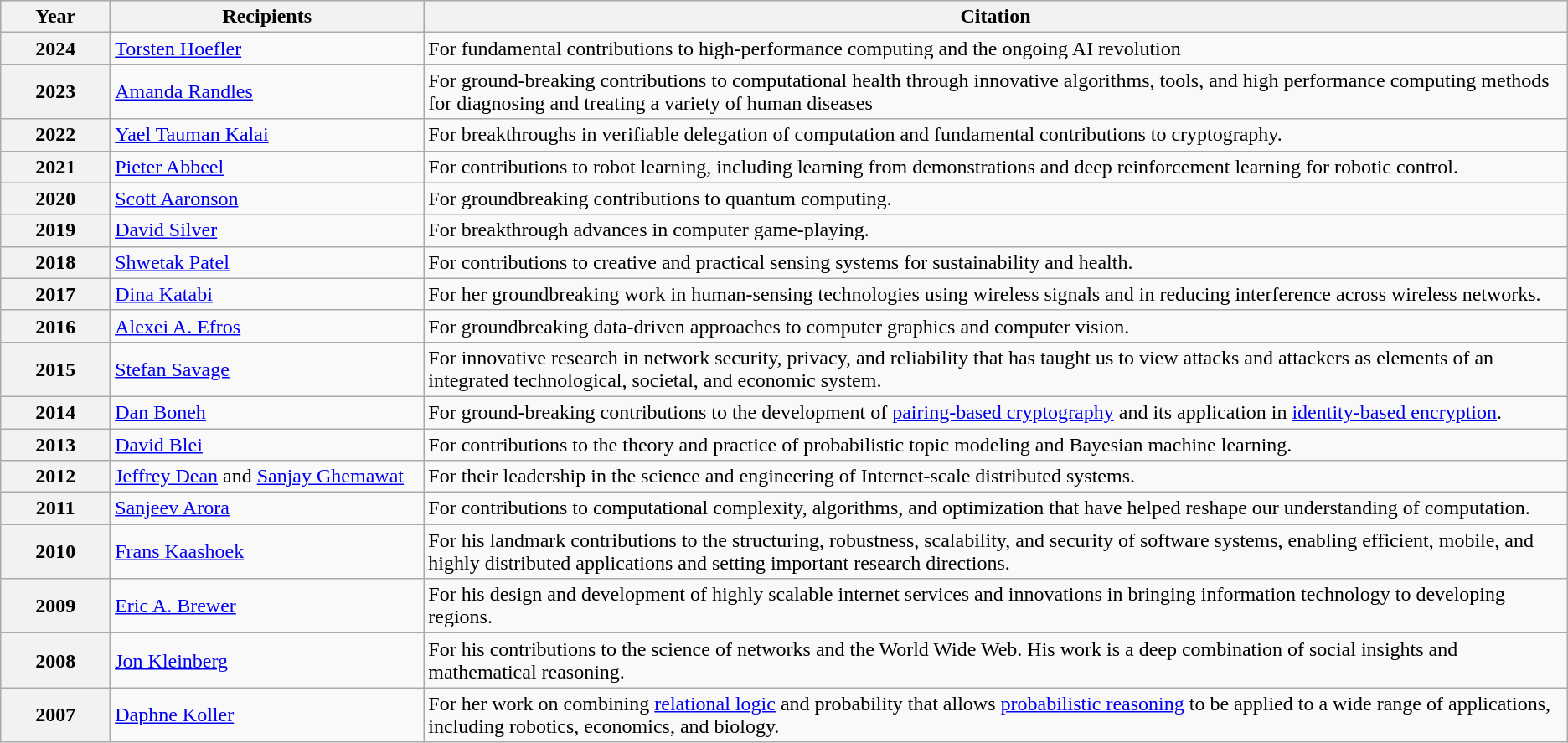<table class="wikitable">
<tr bgcolor="#ccccc">
<th style="width:7%">Year</th>
<th style="width:20%">Recipients</th>
<th>Citation</th>
</tr>
<tr>
<th>2024</th>
<td><a href='#'>Torsten Hoefler</a></td>
<td>For fundamental contributions to high-performance computing and the ongoing AI revolution</td>
</tr>
<tr>
<th>2023</th>
<td><a href='#'>Amanda Randles</a></td>
<td>For ground-breaking contributions to computational health through innovative algorithms, tools, and high performance computing methods for diagnosing and treating a variety of human diseases</td>
</tr>
<tr>
<th>2022</th>
<td><a href='#'>Yael Tauman Kalai</a></td>
<td>For breakthroughs in verifiable delegation of computation and fundamental contributions to cryptography.</td>
</tr>
<tr>
<th>2021</th>
<td><a href='#'>Pieter Abbeel</a></td>
<td>For contributions to robot learning, including learning from demonstrations and deep reinforcement learning for robotic control.</td>
</tr>
<tr>
<th>2020</th>
<td><a href='#'>Scott Aaronson</a></td>
<td>For groundbreaking contributions to quantum computing.</td>
</tr>
<tr>
<th>2019</th>
<td><a href='#'>David Silver</a></td>
<td>For breakthrough advances in computer game-playing.</td>
</tr>
<tr>
<th>2018</th>
<td><a href='#'>Shwetak Patel</a></td>
<td>For contributions to creative and practical sensing systems for sustainability and health.</td>
</tr>
<tr>
<th>2017</th>
<td><a href='#'>Dina Katabi</a></td>
<td>For her groundbreaking work in human-sensing technologies using wireless signals and in reducing interference across wireless networks.</td>
</tr>
<tr>
<th>2016</th>
<td><a href='#'>Alexei A. Efros</a></td>
<td>For groundbreaking data-driven approaches to computer graphics and computer vision.</td>
</tr>
<tr>
<th>2015</th>
<td><a href='#'>Stefan Savage</a></td>
<td>For innovative research in network security, privacy, and reliability that has taught us to view attacks and attackers as elements of an integrated technological, societal, and economic system.</td>
</tr>
<tr>
<th>2014</th>
<td><a href='#'>Dan Boneh</a></td>
<td>For ground-breaking contributions to the development of <a href='#'>pairing-based cryptography</a> and its application in <a href='#'>identity-based encryption</a>.</td>
</tr>
<tr>
<th>2013</th>
<td><a href='#'>David Blei</a></td>
<td>For contributions to the theory and practice of probabilistic topic modeling and Bayesian machine learning.</td>
</tr>
<tr>
<th>2012</th>
<td><a href='#'>Jeffrey Dean</a> and <a href='#'>Sanjay Ghemawat</a></td>
<td>For their leadership in the science and engineering of Internet-scale distributed systems.</td>
</tr>
<tr>
<th>2011</th>
<td><a href='#'>Sanjeev Arora</a></td>
<td>For contributions to computational complexity, algorithms, and optimization that have helped reshape our understanding of computation.</td>
</tr>
<tr>
<th>2010</th>
<td><a href='#'>Frans Kaashoek</a></td>
<td>For his landmark contributions to the structuring, robustness, scalability, and security of software systems, enabling efficient, mobile, and highly distributed applications and setting important research directions.</td>
</tr>
<tr>
<th>2009</th>
<td><a href='#'>Eric A. Brewer</a></td>
<td>For his design and development of highly scalable internet services and innovations in bringing information technology to developing regions.</td>
</tr>
<tr>
<th>2008</th>
<td><a href='#'>Jon Kleinberg</a></td>
<td>For his contributions to the science of networks and the World Wide Web. His work is a deep combination of social insights and mathematical reasoning.</td>
</tr>
<tr>
<th>2007</th>
<td><a href='#'>Daphne Koller</a></td>
<td>For her work on combining <a href='#'>relational logic</a> and probability that allows <a href='#'>probabilistic reasoning</a> to be applied to a wide range of applications, including robotics, economics, and biology.</td>
</tr>
</table>
